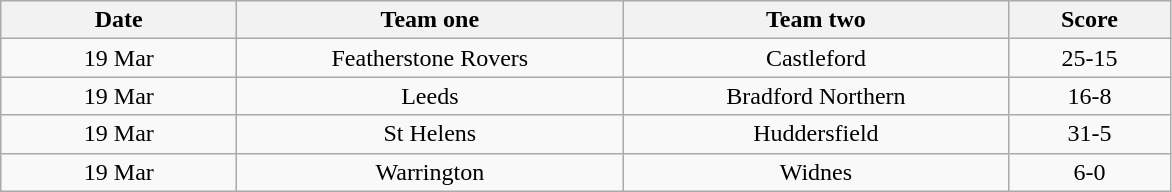<table class="wikitable" style="text-align: center">
<tr>
<th width=150>Date</th>
<th width=250>Team one</th>
<th width=250>Team two</th>
<th width=100>Score</th>
</tr>
<tr>
<td>19 Mar</td>
<td>Featherstone Rovers</td>
<td>Castleford</td>
<td>25-15</td>
</tr>
<tr>
<td>19 Mar</td>
<td>Leeds</td>
<td>Bradford Northern</td>
<td>16-8</td>
</tr>
<tr>
<td>19 Mar</td>
<td>St Helens</td>
<td>Huddersfield</td>
<td>31-5</td>
</tr>
<tr>
<td>19 Mar</td>
<td>Warrington</td>
<td>Widnes</td>
<td>6-0</td>
</tr>
</table>
